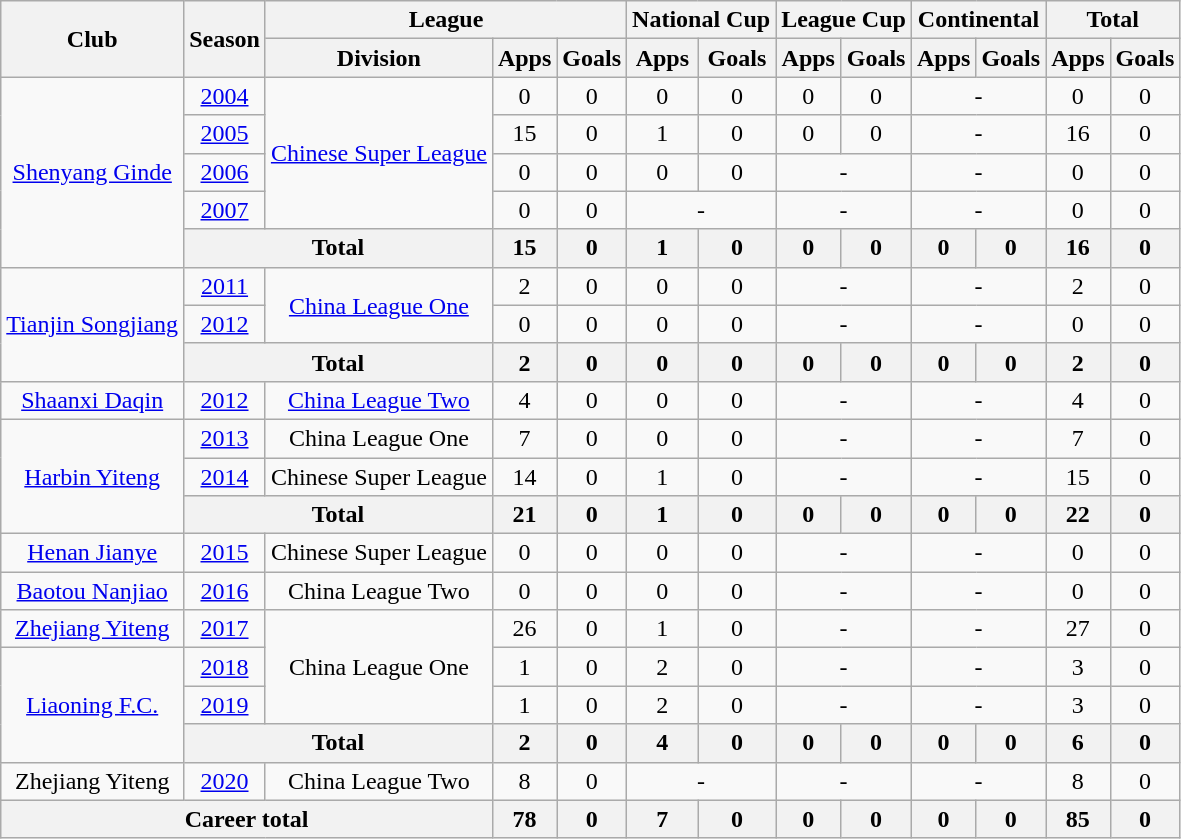<table class="wikitable" style="text-align: center">
<tr>
<th rowspan="2">Club</th>
<th rowspan="2">Season</th>
<th colspan="3">League</th>
<th colspan="2">National Cup</th>
<th colspan="2">League Cup</th>
<th colspan="2">Continental</th>
<th colspan="2">Total</th>
</tr>
<tr>
<th>Division</th>
<th>Apps</th>
<th>Goals</th>
<th>Apps</th>
<th>Goals</th>
<th>Apps</th>
<th>Goals</th>
<th>Apps</th>
<th>Goals</th>
<th>Apps</th>
<th>Goals</th>
</tr>
<tr>
<td rowspan=5><a href='#'>Shenyang Ginde</a></td>
<td><a href='#'>2004</a></td>
<td rowspan="4"><a href='#'>Chinese Super League</a></td>
<td>0</td>
<td>0</td>
<td>0</td>
<td>0</td>
<td>0</td>
<td>0</td>
<td colspan="2">-</td>
<td>0</td>
<td>0</td>
</tr>
<tr>
<td><a href='#'>2005</a></td>
<td>15</td>
<td>0</td>
<td>1</td>
<td>0</td>
<td>0</td>
<td>0</td>
<td colspan="2">-</td>
<td>16</td>
<td>0</td>
</tr>
<tr>
<td><a href='#'>2006</a></td>
<td>0</td>
<td>0</td>
<td>0</td>
<td>0</td>
<td colspan="2">-</td>
<td colspan="2">-</td>
<td>0</td>
<td>0</td>
</tr>
<tr>
<td><a href='#'>2007</a></td>
<td>0</td>
<td>0</td>
<td colspan="2">-</td>
<td colspan="2">-</td>
<td colspan="2">-</td>
<td>0</td>
<td>0</td>
</tr>
<tr>
<th colspan="2"><strong>Total</strong></th>
<th>15</th>
<th>0</th>
<th>1</th>
<th>0</th>
<th>0</th>
<th>0</th>
<th>0</th>
<th>0</th>
<th>16</th>
<th>0</th>
</tr>
<tr>
<td rowspan=3><a href='#'>Tianjin Songjiang</a></td>
<td><a href='#'>2011</a></td>
<td rowspan="2"><a href='#'>China League One</a></td>
<td>2</td>
<td>0</td>
<td>0</td>
<td>0</td>
<td colspan="2">-</td>
<td colspan="2">-</td>
<td>2</td>
<td>0</td>
</tr>
<tr>
<td><a href='#'>2012</a></td>
<td>0</td>
<td>0</td>
<td>0</td>
<td>0</td>
<td colspan="2">-</td>
<td colspan="2">-</td>
<td>0</td>
<td>0</td>
</tr>
<tr>
<th colspan="2"><strong>Total</strong></th>
<th>2</th>
<th>0</th>
<th>0</th>
<th>0</th>
<th>0</th>
<th>0</th>
<th>0</th>
<th>0</th>
<th>2</th>
<th>0</th>
</tr>
<tr>
<td><a href='#'>Shaanxi Daqin</a></td>
<td><a href='#'>2012</a></td>
<td><a href='#'>China League Two</a></td>
<td>4</td>
<td>0</td>
<td>0</td>
<td>0</td>
<td colspan="2">-</td>
<td colspan="2">-</td>
<td>4</td>
<td>0</td>
</tr>
<tr>
<td rowspan=3><a href='#'>Harbin Yiteng</a></td>
<td><a href='#'>2013</a></td>
<td>China League One</td>
<td>7</td>
<td>0</td>
<td>0</td>
<td>0</td>
<td colspan="2">-</td>
<td colspan="2">-</td>
<td>7</td>
<td>0</td>
</tr>
<tr>
<td><a href='#'>2014</a></td>
<td>Chinese Super League</td>
<td>14</td>
<td>0</td>
<td>1</td>
<td>0</td>
<td colspan="2">-</td>
<td colspan="2">-</td>
<td>15</td>
<td>0</td>
</tr>
<tr>
<th colspan="2"><strong>Total</strong></th>
<th>21</th>
<th>0</th>
<th>1</th>
<th>0</th>
<th>0</th>
<th>0</th>
<th>0</th>
<th>0</th>
<th>22</th>
<th>0</th>
</tr>
<tr>
<td><a href='#'>Henan Jianye</a></td>
<td><a href='#'>2015</a></td>
<td>Chinese Super League</td>
<td>0</td>
<td>0</td>
<td>0</td>
<td>0</td>
<td colspan="2">-</td>
<td colspan="2">-</td>
<td>0</td>
<td>0</td>
</tr>
<tr>
<td><a href='#'>Baotou Nanjiao</a></td>
<td><a href='#'>2016</a></td>
<td>China League Two</td>
<td>0</td>
<td>0</td>
<td>0</td>
<td>0</td>
<td colspan="2">-</td>
<td colspan="2">-</td>
<td>0</td>
<td>0</td>
</tr>
<tr>
<td><a href='#'>Zhejiang Yiteng</a></td>
<td><a href='#'>2017</a></td>
<td rowspan=3>China League One</td>
<td>26</td>
<td>0</td>
<td>1</td>
<td>0</td>
<td colspan="2">-</td>
<td colspan="2">-</td>
<td>27</td>
<td>0</td>
</tr>
<tr>
<td rowspan=3><a href='#'>Liaoning F.C.</a></td>
<td><a href='#'>2018</a></td>
<td>1</td>
<td>0</td>
<td>2</td>
<td>0</td>
<td colspan="2">-</td>
<td colspan="2">-</td>
<td>3</td>
<td>0</td>
</tr>
<tr>
<td><a href='#'>2019</a></td>
<td>1</td>
<td>0</td>
<td>2</td>
<td>0</td>
<td colspan="2">-</td>
<td colspan="2">-</td>
<td>3</td>
<td>0</td>
</tr>
<tr>
<th colspan="2"><strong>Total</strong></th>
<th>2</th>
<th>0</th>
<th>4</th>
<th>0</th>
<th>0</th>
<th>0</th>
<th>0</th>
<th>0</th>
<th>6</th>
<th>0</th>
</tr>
<tr>
<td>Zhejiang Yiteng</td>
<td><a href='#'>2020</a></td>
<td>China League Two</td>
<td>8</td>
<td>0</td>
<td colspan="2">-</td>
<td colspan="2">-</td>
<td colspan="2">-</td>
<td>8</td>
<td>0</td>
</tr>
<tr>
<th colspan=3>Career total</th>
<th>78</th>
<th>0</th>
<th>7</th>
<th>0</th>
<th>0</th>
<th>0</th>
<th>0</th>
<th>0</th>
<th>85</th>
<th>0</th>
</tr>
</table>
